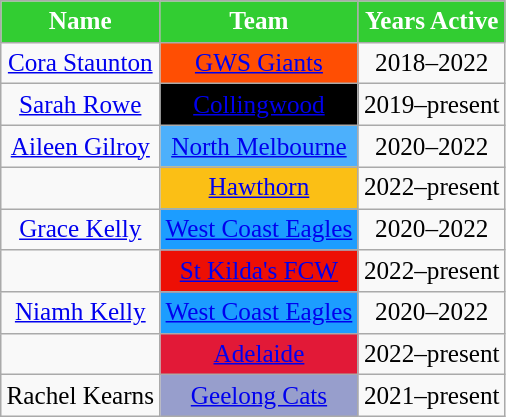<table class="wikitable" border="2" style="text-align:center; float:center; font-size:105%">
<tr>
<th style=background:#32CD32;color:white;><strong>Name</strong></th>
<th style=background:#32CD32;color:white;><strong>Team</strong></th>
<th style=background:#32CD32;color:white;><strong>Years Active</strong></th>
</tr>
<tr>
<td><a href='#'>Cora Staunton</a></td>
<td style="text-align:center; background: #ff4e03"><a href='#'>GWS Giants</a></td>
<td>2018–2022</td>
</tr>
<tr>
<td><a href='#'>Sarah Rowe</a></td>
<td style="text-align:center; background: #000000"><a href='#'>Collingwood</a></td>
<td>2019–present</td>
</tr>
<tr>
<td><a href='#'>Aileen Gilroy</a></td>
<td style="text-align:center; background: #4cb0fc"><a href='#'>North Melbourne</a></td>
<td>2020–2022</td>
</tr>
<tr>
<td></td>
<td style="text-align:center; background: #FBBF15"><a href='#'>Hawthorn</a></td>
<td>2022–present</td>
</tr>
<tr>
<td><a href='#'>Grace Kelly</a></td>
<td style="text-align:center; background: #1c9dff"><a href='#'>West Coast Eagles</a></td>
<td>2020–2022</td>
</tr>
<tr>
<td></td>
<td style="text-align:center; background: #ED0F05"><a href='#'>St Kilda's FCW</a></td>
<td>2022–present</td>
</tr>
<tr>
<td><a href='#'>Niamh Kelly</a></td>
<td style="text-align:center; background: #1c9dff"><a href='#'>West Coast Eagles</a></td>
<td>2020–2022</td>
</tr>
<tr>
<td></td>
<td style="text-align:center; background: #E21937"><a href='#'>Adelaide</a></td>
<td>2022–present</td>
</tr>
<tr>
<td>Rachel Kearns</td>
<td style="text-align:center; background: #979ecc"><a href='#'>Geelong Cats</a></td>
<td>2021–present</td>
</tr>
</table>
